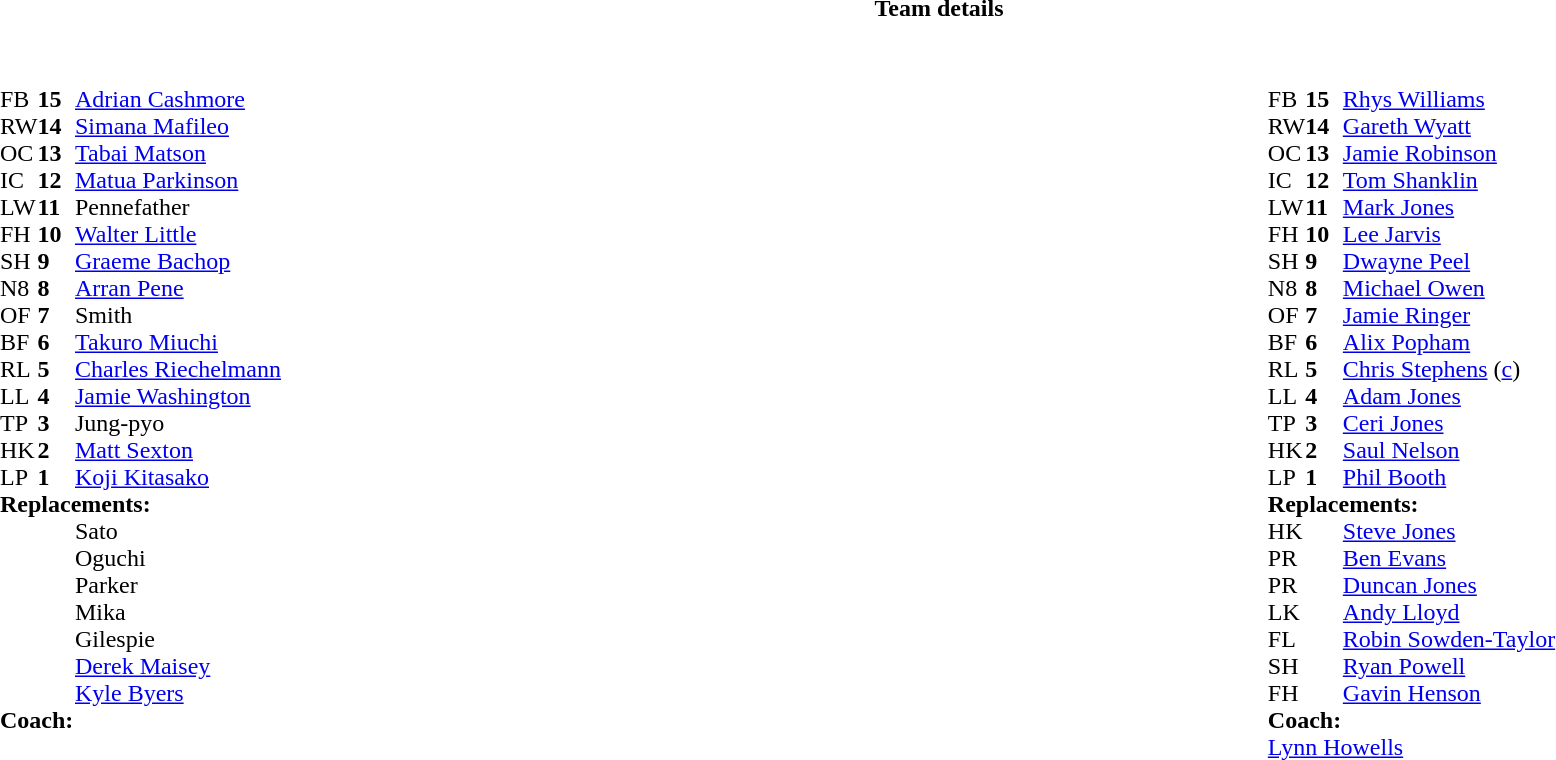<table border="0" width="100%" class="collapsible collapsed">
<tr>
<th>Team details</th>
</tr>
<tr>
<td><br><table style="width:100%">
<tr>
<td style="vertical-align:top;width:50%"><br><table cellspacing="0" cellpadding="0">
<tr>
<th width="25"></th>
<th width="25"></th>
</tr>
<tr>
<td>FB</td>
<td><strong>15</strong></td>
<td><a href='#'>Adrian Cashmore</a></td>
</tr>
<tr>
<td>RW</td>
<td><strong>14</strong></td>
<td><a href='#'>Simana Mafileo</a></td>
</tr>
<tr>
<td>OC</td>
<td><strong>13</strong></td>
<td><a href='#'>Tabai Matson</a></td>
</tr>
<tr>
<td>IC</td>
<td><strong>12</strong></td>
<td><a href='#'>Matua Parkinson</a></td>
</tr>
<tr>
<td>LW</td>
<td><strong>11</strong></td>
<td>Pennefather</td>
</tr>
<tr>
<td>FH</td>
<td><strong>10</strong></td>
<td><a href='#'>Walter Little</a></td>
</tr>
<tr>
<td>SH</td>
<td><strong>9</strong></td>
<td><a href='#'>Graeme Bachop</a></td>
</tr>
<tr>
<td>N8</td>
<td><strong>8</strong></td>
<td><a href='#'>Arran Pene</a></td>
</tr>
<tr>
<td>OF</td>
<td><strong>7</strong></td>
<td>Smith</td>
</tr>
<tr>
<td>BF</td>
<td><strong>6</strong></td>
<td><a href='#'>Takuro Miuchi</a></td>
</tr>
<tr>
<td>RL</td>
<td><strong>5</strong></td>
<td><a href='#'>Charles Riechelmann</a></td>
</tr>
<tr>
<td>LL</td>
<td><strong>4</strong></td>
<td><a href='#'>Jamie Washington</a></td>
</tr>
<tr>
<td>TP</td>
<td><strong>3</strong></td>
<td>Jung-pyo</td>
</tr>
<tr>
<td>HK</td>
<td><strong>2</strong></td>
<td><a href='#'>Matt Sexton</a></td>
</tr>
<tr>
<td>LP</td>
<td><strong>1</strong></td>
<td><a href='#'>Koji Kitasako</a></td>
</tr>
<tr>
<td colspan="3"><strong>Replacements:</strong></td>
</tr>
<tr>
<td></td>
<td><strong> </strong></td>
<td>Sato</td>
</tr>
<tr>
<td></td>
<td><strong> </strong></td>
<td>Oguchi</td>
</tr>
<tr>
<td></td>
<td><strong> </strong></td>
<td>Parker</td>
</tr>
<tr>
<td></td>
<td><strong> </strong></td>
<td>Mika</td>
</tr>
<tr>
<td></td>
<td><strong> </strong></td>
<td>Gilespie</td>
</tr>
<tr>
<td></td>
<td><strong> </strong></td>
<td><a href='#'>Derek Maisey</a></td>
</tr>
<tr>
<td></td>
<td><strong> </strong></td>
<td><a href='#'>Kyle Byers</a></td>
</tr>
<tr>
<td colspan="3"><strong>Coach:</strong></td>
</tr>
<tr>
<td colspan="3"></td>
</tr>
</table>
</td>
<td style="vertical-align:top"></td>
<td style="vertical-align:top;width:50%"><br><table cellspacing="0" cellpadding="0" style="margin:auto">
<tr>
<th width="25"></th>
<th width="25"></th>
</tr>
<tr>
<td>FB</td>
<td><strong>15</strong></td>
<td><a href='#'>Rhys Williams</a></td>
</tr>
<tr>
<td>RW</td>
<td><strong>14</strong></td>
<td><a href='#'>Gareth Wyatt</a></td>
</tr>
<tr>
<td>OC</td>
<td><strong>13</strong></td>
<td><a href='#'>Jamie Robinson</a></td>
</tr>
<tr>
<td>IC</td>
<td><strong>12</strong></td>
<td><a href='#'>Tom Shanklin</a></td>
</tr>
<tr>
<td>LW</td>
<td><strong>11</strong></td>
<td><a href='#'>Mark Jones</a></td>
</tr>
<tr>
<td>FH</td>
<td><strong>10</strong></td>
<td><a href='#'>Lee Jarvis</a></td>
</tr>
<tr>
<td>SH</td>
<td><strong>9</strong></td>
<td><a href='#'>Dwayne Peel</a></td>
</tr>
<tr>
<td>N8</td>
<td><strong>8</strong></td>
<td><a href='#'>Michael Owen</a></td>
</tr>
<tr>
<td>OF</td>
<td><strong>7</strong></td>
<td><a href='#'>Jamie Ringer</a></td>
</tr>
<tr>
<td>BF</td>
<td><strong>6</strong></td>
<td><a href='#'>Alix Popham</a></td>
</tr>
<tr>
<td>RL</td>
<td><strong>5</strong></td>
<td><a href='#'>Chris Stephens</a> (<a href='#'>c</a>)</td>
</tr>
<tr>
<td>LL</td>
<td><strong>4</strong></td>
<td><a href='#'>Adam Jones</a></td>
</tr>
<tr>
<td>TP</td>
<td><strong>3</strong></td>
<td><a href='#'>Ceri Jones</a></td>
</tr>
<tr>
<td>HK</td>
<td><strong>2</strong></td>
<td><a href='#'>Saul Nelson</a></td>
</tr>
<tr>
<td>LP</td>
<td><strong>1</strong></td>
<td><a href='#'>Phil Booth</a></td>
</tr>
<tr>
<td colspan="3"><strong>Replacements:</strong></td>
</tr>
<tr>
<td>HK</td>
<td><strong> </strong></td>
<td><a href='#'>Steve Jones</a></td>
</tr>
<tr>
<td>PR</td>
<td><strong> </strong></td>
<td><a href='#'>Ben Evans</a></td>
</tr>
<tr>
<td>PR</td>
<td><strong> </strong></td>
<td><a href='#'>Duncan Jones</a></td>
</tr>
<tr>
<td>LK</td>
<td><strong> </strong></td>
<td><a href='#'>Andy Lloyd</a></td>
</tr>
<tr>
<td>FL</td>
<td><strong> </strong></td>
<td><a href='#'>Robin Sowden-Taylor</a></td>
</tr>
<tr>
<td>SH</td>
<td><strong> </strong></td>
<td><a href='#'>Ryan Powell</a></td>
</tr>
<tr>
<td>FH</td>
<td><strong> </strong></td>
<td><a href='#'>Gavin Henson</a></td>
</tr>
<tr>
<td colspan="3"><strong>Coach:</strong></td>
</tr>
<tr>
<td colspan="3"> <a href='#'>Lynn Howells</a></td>
</tr>
</table>
</td>
</tr>
</table>
</td>
</tr>
</table>
